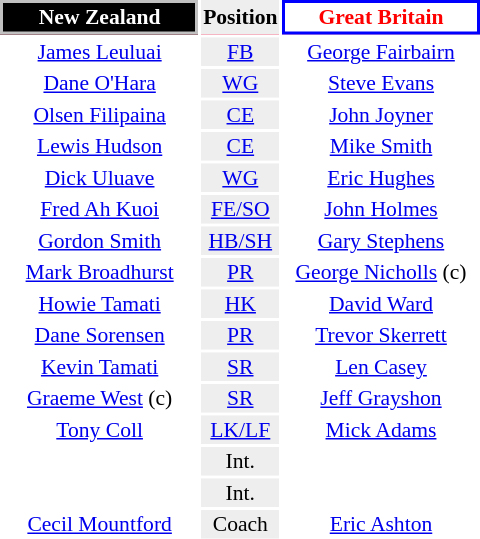<table align=right style="font-size:90%; margin-left:1em">
<tr bgcolor=#FF0033>
<th align="centre" width="126" style="border: 2px solid silver; background: black; color: white">New Zealand</th>
<th align="center" style="background: #eeeeee; color: black">Position</th>
<th align="centre" width="126" style="border: 2px solid blue; background: white; color: red">Great Britain</th>
</tr>
<tr>
<td align="center"><a href='#'>James Leuluai</a></td>
<td align="center" style="background: #eeeeee"><a href='#'>FB</a></td>
<td align="center"><a href='#'>George Fairbairn</a></td>
</tr>
<tr>
<td align="center"><a href='#'>Dane O'Hara</a></td>
<td align="center" style="background: #eeeeee"><a href='#'>WG</a></td>
<td align="center"><a href='#'>Steve Evans</a></td>
</tr>
<tr>
<td align="center"><a href='#'>Olsen Filipaina</a></td>
<td align="center" style="background: #eeeeee"><a href='#'>CE</a></td>
<td align="center"><a href='#'>John Joyner</a></td>
</tr>
<tr>
<td align="center"><a href='#'>Lewis Hudson</a></td>
<td align="center" style="background: #eeeeee"><a href='#'>CE</a></td>
<td align="center"><a href='#'>Mike Smith</a></td>
</tr>
<tr>
<td align="center"><a href='#'>Dick Uluave</a></td>
<td align="center" style="background: #eeeeee"><a href='#'>WG</a></td>
<td align="center"><a href='#'>Eric Hughes</a></td>
</tr>
<tr>
<td align="center"><a href='#'>Fred Ah Kuoi</a></td>
<td align="center" style="background: #eeeeee"><a href='#'>FE/SO</a></td>
<td align="center"><a href='#'>John Holmes</a></td>
</tr>
<tr>
<td align="center"><a href='#'>Gordon Smith</a></td>
<td align="center" style="background: #eeeeee"><a href='#'>HB/SH</a></td>
<td align="center"><a href='#'>Gary Stephens</a></td>
</tr>
<tr>
<td align="center"><a href='#'>Mark Broadhurst</a></td>
<td align="center" style="background: #eeeeee"><a href='#'>PR</a></td>
<td align="center"><a href='#'>George Nicholls</a> (c)</td>
</tr>
<tr>
<td align="center"><a href='#'>Howie Tamati</a></td>
<td align="center" style="background: #eeeeee"><a href='#'>HK</a></td>
<td align="center"><a href='#'>David Ward</a></td>
</tr>
<tr>
<td align="center"><a href='#'>Dane Sorensen</a></td>
<td align="center" style="background: #eeeeee"><a href='#'>PR</a></td>
<td align="center"><a href='#'>Trevor Skerrett</a></td>
</tr>
<tr>
<td align="center"><a href='#'>Kevin Tamati</a></td>
<td align="center" style="background: #eeeeee"><a href='#'>SR</a></td>
<td align="center"><a href='#'>Len Casey</a></td>
</tr>
<tr>
<td align="center"><a href='#'>Graeme West</a> (c)</td>
<td align="center" style="background: #eeeeee"><a href='#'>SR</a></td>
<td align="center"><a href='#'>Jeff Grayshon</a></td>
</tr>
<tr>
<td align="center"><a href='#'>Tony Coll</a></td>
<td align="center" style="background: #eeeeee"><a href='#'>LK/LF</a></td>
<td align="center"><a href='#'>Mick Adams</a></td>
</tr>
<tr>
<td align="center"></td>
<td align="center" style="background: #eeeeee">Int.</td>
<td align="center"></td>
</tr>
<tr>
<td align="center"></td>
<td align="center" style="background: #eeeeee">Int.</td>
<td align="center"></td>
</tr>
<tr>
<td align="center"><a href='#'>Cecil Mountford</a></td>
<td align="center" style="background: #eeeeee">Coach</td>
<td align="center"><a href='#'>Eric Ashton</a></td>
</tr>
</table>
